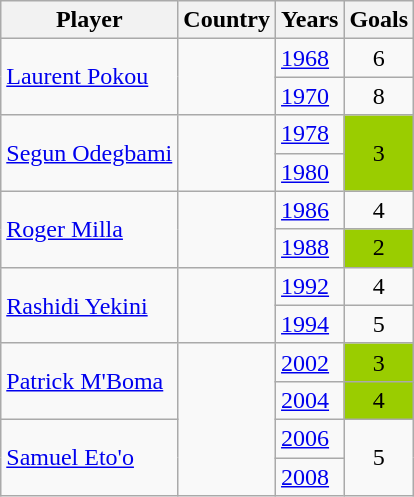<table class=wikitable>
<tr>
<th>Player</th>
<th>Country</th>
<th>Years</th>
<th>Goals</th>
</tr>
<tr>
<td rowspan=2><a href='#'>Laurent Pokou</a></td>
<td rowspan=2></td>
<td><a href='#'>1968</a></td>
<td align=center>6</td>
</tr>
<tr>
<td><a href='#'>1970</a></td>
<td align=center>8</td>
</tr>
<tr>
<td rowspan=2><a href='#'>Segun Odegbami</a></td>
<td rowspan=2></td>
<td><a href='#'>1978</a></td>
<td bgcolor=#9acd rowspan=2 align=center>3</td>
</tr>
<tr>
<td><a href='#'>1980</a></td>
</tr>
<tr>
<td rowspan=2><a href='#'>Roger Milla</a></td>
<td rowspan=2></td>
<td><a href='#'>1986</a></td>
<td align=center>4</td>
</tr>
<tr>
<td><a href='#'>1988</a></td>
<td bgcolor=#9acd align=center>2</td>
</tr>
<tr>
<td rowspan=2><a href='#'>Rashidi Yekini</a></td>
<td rowspan=2></td>
<td><a href='#'>1992</a></td>
<td align=center>4</td>
</tr>
<tr>
<td><a href='#'>1994</a></td>
<td align=center>5</td>
</tr>
<tr>
<td rowspan=2><a href='#'>Patrick M'Boma</a></td>
<td rowspan=4></td>
<td><a href='#'>2002</a></td>
<td bgcolor=#9acd align=center>3</td>
</tr>
<tr>
<td><a href='#'>2004</a></td>
<td bgcolor=#9acd align=center>4</td>
</tr>
<tr>
<td rowspan=2><a href='#'>Samuel Eto'o</a></td>
<td><a href='#'>2006</a></td>
<td rowspan=2 align=center>5</td>
</tr>
<tr>
<td><a href='#'>2008</a></td>
</tr>
</table>
